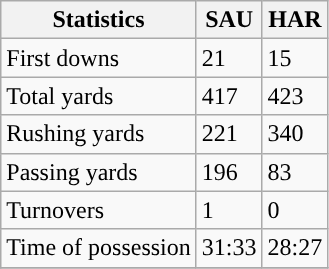<table class="wikitable" style="float: left;">
<tr>
<th>Statistics</th>
<th>SAU</th>
<th>HAR</th>
</tr>
<tr>
<td>First downs</td>
<td>21</td>
<td>15</td>
</tr>
<tr>
<td>Total yards</td>
<td>417</td>
<td>423</td>
</tr>
<tr>
<td>Rushing yards</td>
<td>221</td>
<td>340</td>
</tr>
<tr>
<td>Passing yards</td>
<td>196</td>
<td>83</td>
</tr>
<tr>
<td>Turnovers</td>
<td>1</td>
<td>0</td>
</tr>
<tr>
<td>Time of possession</td>
<td>31:33</td>
<td>28:27</td>
</tr>
<tr>
</tr>
</table>
